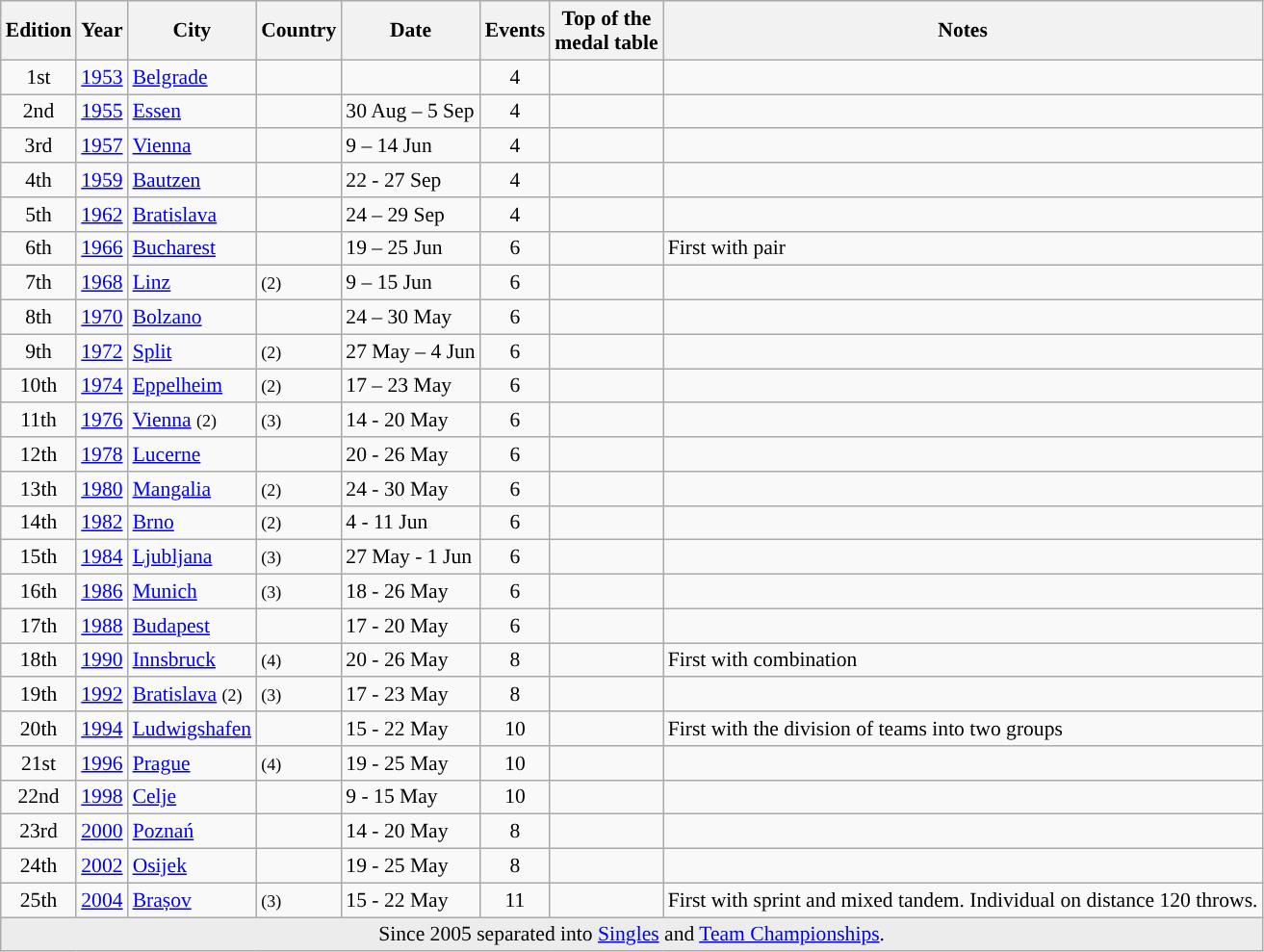<table class="wikitable sortable" style="text-align:left; font-size:90%;">
<tr>
<th>Edition</th>
<th>Year</th>
<th>City</th>
<th>Country</th>
<th>Date</th>
<th>Events</th>
<th>Top of the<br>medal table</th>
<th>Notes</th>
</tr>
<tr>
<td align=center>1st</td>
<td align=center><a href='#'>1953</a></td>
<td><a href='#'>Belgrade</a></td>
<td></td>
<td></td>
<td align=center>4</td>
<td></td>
<td></td>
</tr>
<tr>
<td align=center>2nd</td>
<td align=center><a href='#'>1955</a></td>
<td><a href='#'>Essen</a></td>
<td></td>
<td>30 Aug – 5 Sep</td>
<td align=center>4</td>
<td></td>
<td></td>
</tr>
<tr>
<td align=center>3rd</td>
<td align=center><a href='#'>1957</a></td>
<td><a href='#'>Vienna</a></td>
<td></td>
<td>9 – 14 Jun</td>
<td align=center>4</td>
<td></td>
<td></td>
</tr>
<tr>
<td align=center>4th</td>
<td align=center><a href='#'>1959</a></td>
<td><a href='#'>Bautzen</a></td>
<td></td>
<td>22 - 27 Sep</td>
<td align=center>4</td>
<td></td>
<td></td>
</tr>
<tr>
<td align=center>5th</td>
<td align=center><a href='#'>1962</a></td>
<td><a href='#'>Bratislava</a></td>
<td></td>
<td>24 – 29 Sep</td>
<td align=center>4</td>
<td></td>
<td></td>
</tr>
<tr>
<td align=center>6th</td>
<td align=center><a href='#'>1966</a></td>
<td><a href='#'>Bucharest</a></td>
<td></td>
<td>19 – 25 Jun</td>
<td align=center>6</td>
<td></td>
<td>First with pair</td>
</tr>
<tr>
<td align=center>7th</td>
<td align=center><a href='#'>1968</a></td>
<td><a href='#'>Linz</a></td>
<td> <small>(2)</small></td>
<td>9 – 15 Jun</td>
<td align=center>6</td>
<td></td>
<td></td>
</tr>
<tr>
<td align=center>8th</td>
<td align=center><a href='#'>1970</a></td>
<td><a href='#'>Bolzano</a></td>
<td></td>
<td>24 – 30 May</td>
<td align=center>6</td>
<td></td>
<td></td>
</tr>
<tr>
<td align=center>9th</td>
<td align=center><a href='#'>1972</a></td>
<td><a href='#'>Split</a></td>
<td> <small>(2)</small></td>
<td>27 May – 4 Jun</td>
<td align=center>6</td>
<td></td>
<td></td>
</tr>
<tr>
<td align=center>10th</td>
<td align=center><a href='#'>1974</a></td>
<td><a href='#'>Eppelheim</a></td>
<td> <small>(2)</small></td>
<td>17 – 23 May</td>
<td align=center>6</td>
<td></td>
<td></td>
</tr>
<tr>
<td align=center>11th</td>
<td align=center><a href='#'>1976</a></td>
<td><a href='#'>Vienna</a> <small>(2)</small></td>
<td> <small>(3)</small></td>
<td>14 - 20 May</td>
<td align=center>6</td>
<td></td>
<td></td>
</tr>
<tr>
<td align=center>12th</td>
<td align=center><a href='#'>1978</a></td>
<td><a href='#'>Lucerne</a></td>
<td></td>
<td>20 - 26 May</td>
<td align=center>6</td>
<td></td>
<td></td>
</tr>
<tr>
<td align=center>13th</td>
<td align=center><a href='#'>1980</a></td>
<td><a href='#'>Mangalia</a></td>
<td> <small>(2)</small></td>
<td>24 - 30 May</td>
<td align=center>6</td>
<td></td>
<td></td>
</tr>
<tr>
<td align=center>14th</td>
<td align=center><a href='#'>1982</a></td>
<td><a href='#'>Brno</a></td>
<td> <small>(2)</small></td>
<td>4 - 11 Jun</td>
<td align=center>6</td>
<td></td>
<td></td>
</tr>
<tr>
<td align=center>15th</td>
<td align=center><a href='#'>1984</a></td>
<td><a href='#'>Ljubljana</a></td>
<td> <small>(3)</small></td>
<td>27 May - 1 Jun</td>
<td align=center>6</td>
<td></td>
<td></td>
</tr>
<tr>
<td align=center>16th</td>
<td align=center><a href='#'>1986</a></td>
<td><a href='#'>Munich</a></td>
<td> <small>(3)</small></td>
<td>18 - 26 May</td>
<td align=center>6</td>
<td></td>
<td></td>
</tr>
<tr>
<td align=center>17th</td>
<td align=center><a href='#'>1988</a></td>
<td><a href='#'>Budapest</a></td>
<td></td>
<td>17 - 20 May</td>
<td align=center>6</td>
<td></td>
<td></td>
</tr>
<tr>
<td align=center>18th</td>
<td align=center><a href='#'>1990</a></td>
<td><a href='#'>Innsbruck</a></td>
<td> <small>(4)</small></td>
<td>20 - 26 May</td>
<td align=center>8</td>
<td></td>
<td>First with combination</td>
</tr>
<tr>
<td align=center>19th</td>
<td align=center><a href='#'>1992</a></td>
<td><a href='#'>Bratislava</a> <small>(2)</small></td>
<td> <small>(3)</small></td>
<td>17 - 23 May</td>
<td align=center>8</td>
<td></td>
<td></td>
</tr>
<tr>
<td align=center>20th</td>
<td align=center><a href='#'>1994</a></td>
<td><a href='#'>Ludwigshafen</a></td>
<td></td>
<td>15 - 22 May</td>
<td align=center>10</td>
<td></td>
<td>First with the division of teams into two groups</td>
</tr>
<tr>
<td align=center>21st</td>
<td align=center><a href='#'>1996</a></td>
<td><a href='#'>Prague</a></td>
<td> <small>(4)</small></td>
<td>19 - 25 May</td>
<td align=center>10</td>
<td></td>
<td></td>
</tr>
<tr>
<td align=center>22nd</td>
<td align=center><a href='#'>1998</a></td>
<td><a href='#'>Celje</a></td>
<td></td>
<td>9 - 15 May</td>
<td align=center>10</td>
<td></td>
<td></td>
</tr>
<tr>
<td align=center>23rd</td>
<td align=center><a href='#'>2000</a></td>
<td><a href='#'>Poznań</a></td>
<td></td>
<td>14 - 20 May</td>
<td align=center>8</td>
<td></td>
<td></td>
</tr>
<tr>
<td align=center>24th</td>
<td align=center><a href='#'>2002</a></td>
<td><a href='#'>Osijek</a></td>
<td></td>
<td>19 - 25 May</td>
<td align=center>8</td>
<td></td>
<td></td>
</tr>
<tr>
<td align=center>25th</td>
<td align=center><a href='#'>2004</a></td>
<td><a href='#'>Brașov</a></td>
<td> <small>(3)</small></td>
<td>15 - 22 May</td>
<td align=center>11</td>
<td></td>
<td>First with sprint and mixed tandem. Individual on distance 120 throws.</td>
</tr>
<tr>
<td colspan=8 align=center style="background: #ececec;">Since 2005 separated into <a href='#'>Singles</a> and <a href='#'>Team Championships</a>.</td>
</tr>
</table>
